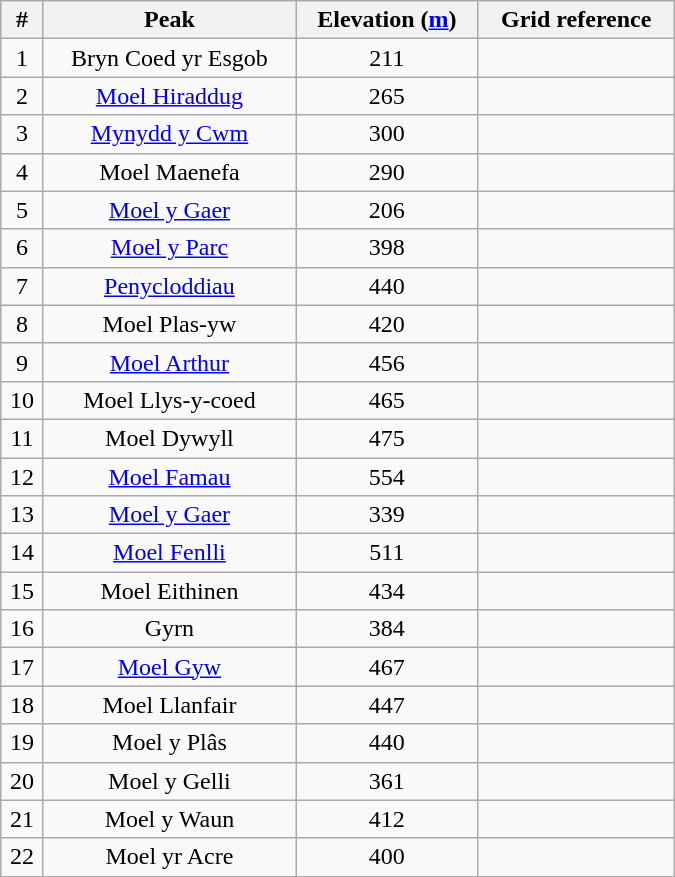<table class="wikitable sortable" style="text-align: center; width: 450px;">
<tr>
<th>#</th>
<th>Peak</th>
<th>Elevation (<a href='#'>m</a>)</th>
<th>Grid reference</th>
</tr>
<tr>
<td>1</td>
<td>Bryn Coed yr Esgob</td>
<td>211</td>
<td></td>
</tr>
<tr>
<td>2</td>
<td><a href='#'>Moel Hiraddug</a></td>
<td>265</td>
<td></td>
</tr>
<tr>
<td>3</td>
<td><a href='#'>Mynydd y Cwm</a></td>
<td>300</td>
<td></td>
</tr>
<tr>
<td>4</td>
<td>Moel Maenefa</td>
<td>290</td>
<td></td>
</tr>
<tr>
<td>5</td>
<td><a href='#'>Moel y Gaer</a></td>
<td>206</td>
<td></td>
</tr>
<tr>
<td>6</td>
<td><a href='#'>Moel y Parc</a></td>
<td>398</td>
<td></td>
</tr>
<tr>
<td>7</td>
<td><a href='#'>Penycloddiau</a></td>
<td>440</td>
<td></td>
</tr>
<tr>
<td>8</td>
<td>Moel Plas-yw</td>
<td>420</td>
<td></td>
</tr>
<tr>
<td>9</td>
<td><a href='#'>Moel Arthur</a></td>
<td>456</td>
<td></td>
</tr>
<tr>
<td>10</td>
<td>Moel Llys-y-coed</td>
<td>465</td>
<td></td>
</tr>
<tr>
<td>11</td>
<td>Moel Dywyll</td>
<td>475</td>
<td></td>
</tr>
<tr>
<td>12</td>
<td><a href='#'>Moel Famau</a></td>
<td>554</td>
<td></td>
</tr>
<tr>
<td>13</td>
<td><a href='#'>Moel y Gaer</a></td>
<td>339</td>
<td></td>
</tr>
<tr>
<td>14</td>
<td><a href='#'>Moel Fenlli</a></td>
<td>511</td>
<td></td>
</tr>
<tr>
<td>15</td>
<td>Moel Eithinen</td>
<td>434</td>
<td></td>
</tr>
<tr>
<td>16</td>
<td>Gyrn</td>
<td>384</td>
<td></td>
</tr>
<tr>
<td>17</td>
<td><a href='#'>Moel Gyw</a></td>
<td>467</td>
<td></td>
</tr>
<tr>
<td>18</td>
<td>Moel Llanfair</td>
<td>447</td>
<td></td>
</tr>
<tr>
<td>19</td>
<td>Moel y Plâs</td>
<td>440</td>
<td></td>
</tr>
<tr>
<td>20</td>
<td>Moel y Gelli</td>
<td>361</td>
<td></td>
</tr>
<tr>
<td>21</td>
<td>Moel y Waun</td>
<td>412</td>
<td></td>
</tr>
<tr>
<td>22</td>
<td>Moel yr Acre</td>
<td>400</td>
<td></td>
</tr>
</table>
